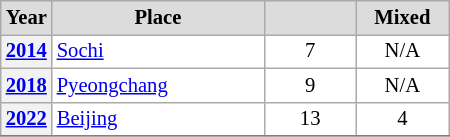<table class="wikitable plainrowheaders" style="background:#fff; font-size:86%; line-height:16px; border:gray solid 1px; border-collapse:collapse;">
<tr style="background:#ccc; text-align:center;">
<th scope="col" style="background:#dcdcdc; width:25px;">Year</th>
<th scope="col" style="background:#dcdcdc; width:135px;">Place</th>
<th scope="col" style="background:#dcdcdc; width:55px;"></th>
<th scope="col" style="background:#dcdcdc; width:55px;">Mixed</th>
</tr>
<tr>
<th scope=row align=center><a href='#'>2014</a></th>
<td align=left> <a href='#'>Sochi</a></td>
<td align=center>7</td>
<td align=center>N/A</td>
</tr>
<tr>
<th scope=row align=center><a href='#'>2018</a></th>
<td align=left> <a href='#'>Pyeongchang</a></td>
<td align=center>9</td>
<td align=center>N/A</td>
</tr>
<tr>
<th scope=row align=center><a href='#'>2022</a></th>
<td align=left> <a href='#'>Beijing</a></td>
<td align=center>13</td>
<td align=center>4</td>
</tr>
<tr>
</tr>
</table>
